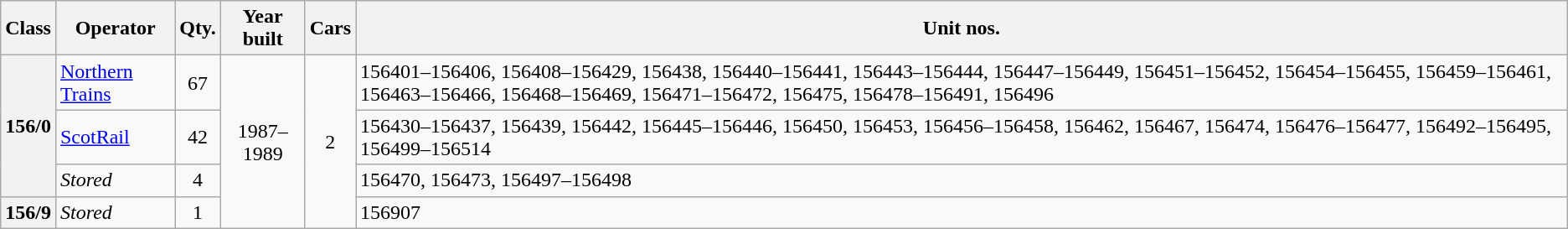<table class="wikitable">
<tr>
<th>Class</th>
<th>Operator</th>
<th>Qty.</th>
<th>Year built</th>
<th>Cars</th>
<th>Unit nos.</th>
</tr>
<tr>
<th rowspan="3">156/0</th>
<td><a href='#'>Northern Trains</a></td>
<td align=center>67</td>
<td rowspan="4" align="center">1987–1989</td>
<td rowspan="4" align="center">2</td>
<td>156401–156406, 156408–156429, 156438, 156440–156441, 156443–156444, 156447–156449, 156451–156452, 156454–156455, 156459–156461, 156463–156466, 156468–156469, 156471–156472, 156475, 156478–156491, 156496</td>
</tr>
<tr>
<td><a href='#'>ScotRail</a></td>
<td align=center>42</td>
<td>156430–156437, 156439, 156442, 156445–156446, 156450, 156453, 156456–156458, 156462, 156467, 156474, 156476–156477, 156492–156495, 156499–156514</td>
</tr>
<tr>
<td><em>Stored</em></td>
<td align=center>4</td>
<td>156470, 156473, 156497–156498</td>
</tr>
<tr>
<th>156/9</th>
<td><em>Stored</em></td>
<td align="center">1</td>
<td>156907</td>
</tr>
</table>
